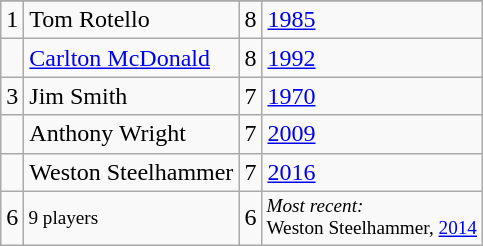<table class="wikitable">
<tr>
</tr>
<tr>
<td>1</td>
<td>Tom Rotello</td>
<td>8</td>
<td><a href='#'>1985</a></td>
</tr>
<tr>
<td></td>
<td><a href='#'>Carlton McDonald</a></td>
<td>8</td>
<td><a href='#'>1992</a></td>
</tr>
<tr>
<td>3</td>
<td>Jim Smith</td>
<td>7</td>
<td><a href='#'>1970</a></td>
</tr>
<tr>
<td></td>
<td>Anthony Wright</td>
<td>7</td>
<td><a href='#'>2009</a></td>
</tr>
<tr>
<td></td>
<td>Weston Steelhammer</td>
<td>7</td>
<td><a href='#'>2016</a></td>
</tr>
<tr>
<td>6</td>
<td style="font-size:80%;">9 players</td>
<td>6</td>
<td colspan=2 style="font-size:80%;"><em>Most recent:</em><br>Weston Steelhammer, <a href='#'>2014</a></td>
</tr>
</table>
